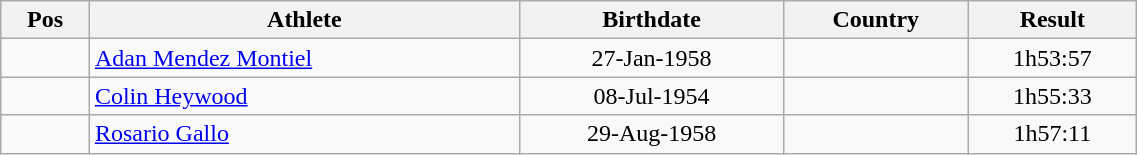<table class="wikitable"  style="text-align:center; width:60%;">
<tr>
<th>Pos</th>
<th>Athlete</th>
<th>Birthdate</th>
<th>Country</th>
<th>Result</th>
</tr>
<tr>
<td align=center></td>
<td align=left><a href='#'>Adan Mendez Montiel</a></td>
<td>27-Jan-1958</td>
<td align=left></td>
<td>1h53:57</td>
</tr>
<tr>
<td align=center></td>
<td align=left><a href='#'>Colin Heywood</a></td>
<td>08-Jul-1954</td>
<td align=left></td>
<td>1h55:33</td>
</tr>
<tr>
<td align=center></td>
<td align=left><a href='#'>Rosario Gallo</a></td>
<td>29-Aug-1958</td>
<td align=left></td>
<td>1h57:11</td>
</tr>
</table>
